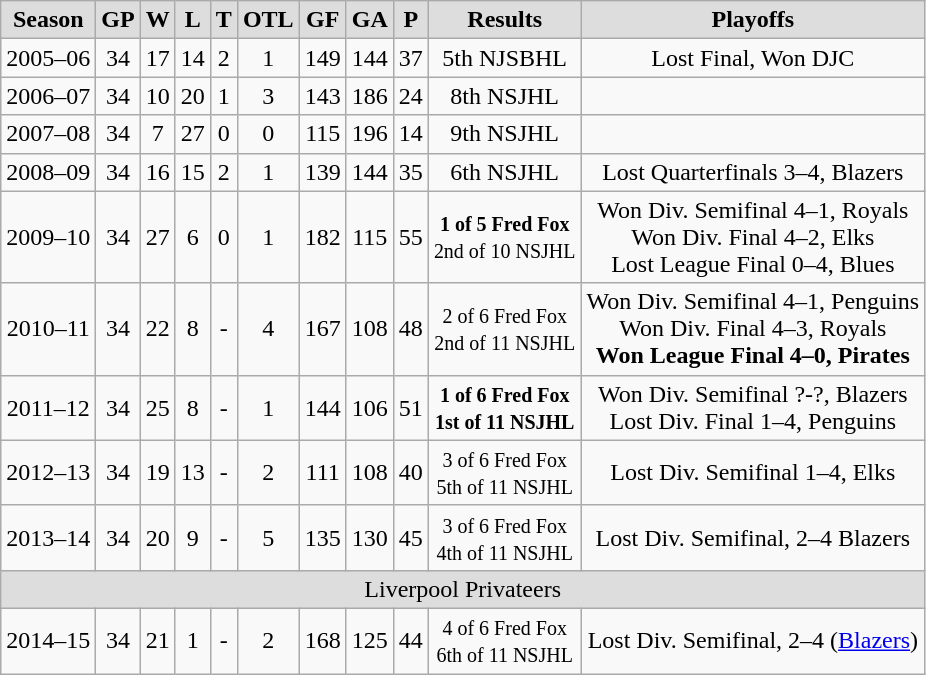<table class="wikitable">
<tr align="center"  bgcolor="#dddddd">
<td><strong>Season</strong></td>
<td><strong>GP</strong></td>
<td><strong>W</strong></td>
<td><strong>L</strong></td>
<td><strong>T</strong></td>
<td><strong>OTL</strong></td>
<td><strong>GF</strong></td>
<td><strong>GA</strong></td>
<td><strong>P</strong></td>
<td><strong>Results</strong></td>
<td><strong>Playoffs</strong></td>
</tr>
<tr align="center">
<td>2005–06</td>
<td>34</td>
<td>17</td>
<td>14</td>
<td>2</td>
<td>1</td>
<td>149</td>
<td>144</td>
<td>37</td>
<td>5th NJSBHL</td>
<td>Lost Final, Won DJC</td>
</tr>
<tr align="center">
<td>2006–07</td>
<td>34</td>
<td>10</td>
<td>20</td>
<td>1</td>
<td>3</td>
<td>143</td>
<td>186</td>
<td>24</td>
<td>8th NSJHL</td>
<td></td>
</tr>
<tr align="center">
<td>2007–08</td>
<td>34</td>
<td>7</td>
<td>27</td>
<td>0</td>
<td>0</td>
<td>115</td>
<td>196</td>
<td>14</td>
<td>9th NSJHL</td>
<td></td>
</tr>
<tr align="center">
<td>2008–09</td>
<td>34</td>
<td>16</td>
<td>15</td>
<td>2</td>
<td>1</td>
<td>139</td>
<td>144</td>
<td>35</td>
<td>6th NSJHL</td>
<td>Lost Quarterfinals 3–4, Blazers</td>
</tr>
<tr align="center">
<td>2009–10</td>
<td>34</td>
<td>27</td>
<td>6</td>
<td>0</td>
<td>1</td>
<td>182</td>
<td>115</td>
<td>55</td>
<td><small><strong>1 of 5 Fred Fox</strong><br>2nd of 10 NSJHL  </small></td>
<td>Won Div. Semifinal 4–1, Royals<br> Won Div. Final 4–2, Elks<br>Lost League Final 0–4, Blues</td>
</tr>
<tr align="center">
<td>2010–11</td>
<td>34</td>
<td>22</td>
<td>8</td>
<td>-</td>
<td>4</td>
<td>167</td>
<td>108</td>
<td>48</td>
<td><small>2 of 6 Fred Fox<br>2nd of 11 NSJHL </small></td>
<td>Won Div. Semifinal 4–1, Penguins<br> Won Div. Final 4–3, Royals<br><strong>Won League Final 4–0, Pirates</strong></td>
</tr>
<tr align="center">
<td>2011–12</td>
<td>34</td>
<td>25</td>
<td>8</td>
<td>-</td>
<td>1</td>
<td>144</td>
<td>106</td>
<td>51</td>
<td><small><strong>1 of 6 Fred Fox<br>1st of 11 NSJHL</strong> </small></td>
<td>Won Div. Semifinal ?-?, Blazers<br> Lost Div. Final 1–4, Penguins</td>
</tr>
<tr align="center">
<td>2012–13</td>
<td>34</td>
<td>19</td>
<td>13</td>
<td>-</td>
<td>2</td>
<td>111</td>
<td>108</td>
<td>40</td>
<td><small>3 of 6 Fred Fox<br>5th of 11 NSJHL </small></td>
<td>Lost Div. Semifinal 1–4, Elks</td>
</tr>
<tr align="center">
<td>2013–14</td>
<td>34</td>
<td>20</td>
<td>9</td>
<td>-</td>
<td>5</td>
<td>135</td>
<td>130</td>
<td>45</td>
<td><small>3 of 6 Fred Fox<br>4th of 11 NSJHL </small></td>
<td>Lost Div. Semifinal, 2–4 Blazers</td>
</tr>
<tr align="center" bgcolor="#dddddd">
<td colspan="11">Liverpool Privateers</td>
</tr>
<tr align="center">
<td>2014–15</td>
<td>34</td>
<td>21</td>
<td>1</td>
<td>-</td>
<td>2</td>
<td>168</td>
<td>125</td>
<td>44</td>
<td><small>4 of 6 Fred Fox<br>6th of 11 NSJHL </small></td>
<td>Lost Div. Semifinal, 2–4 (<a href='#'>Blazers</a>)</td>
</tr>
</table>
